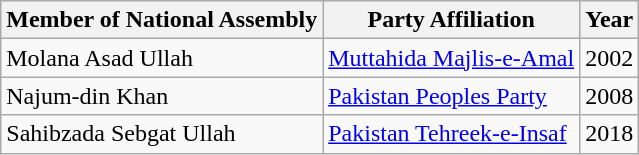<table class="wikitable sortable">
<tr>
<th>Member of National Assembly</th>
<th>Party Affiliation</th>
<th>Year</th>
</tr>
<tr>
<td>Molana Asad Ullah</td>
<td><a href='#'>Muttahida Majlis-e-Amal</a></td>
<td>2002</td>
</tr>
<tr>
<td>Najum-din Khan</td>
<td><a href='#'>Pakistan Peoples Party</a></td>
<td>2008</td>
</tr>
<tr Sahibzada Tariq Ullah >
<td>Sahibzada Sebgat Ullah</td>
<td><a href='#'>Pakistan Tehreek-e-Insaf</a></td>
<td>2018</td>
</tr>
</table>
